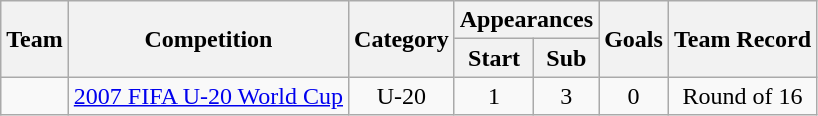<table class="wikitable" style="text-align: center;">
<tr>
<th rowspan="2">Team</th>
<th rowspan="2">Competition</th>
<th rowspan="2">Category</th>
<th colspan="2">Appearances</th>
<th rowspan="2">Goals</th>
<th rowspan="2">Team Record</th>
</tr>
<tr>
<th>Start</th>
<th>Sub</th>
</tr>
<tr>
<td align="left"></td>
<td><a href='#'>2007 FIFA U-20 World Cup</a></td>
<td>U-20</td>
<td>1</td>
<td>3</td>
<td>0</td>
<td>Round of 16</td>
</tr>
</table>
